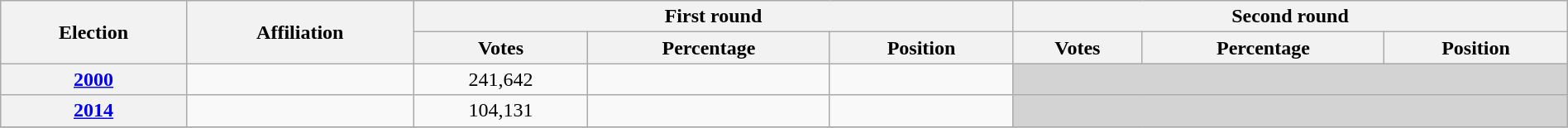<table class=wikitable width=100%>
<tr>
<th rowspan=2>Election</th>
<th rowspan=2>Affiliation</th>
<th colspan=3>First round</th>
<th colspan=3>Second round</th>
</tr>
<tr>
<th>Votes</th>
<th>Percentage</th>
<th>Position</th>
<th>Votes</th>
<th>Percentage</th>
<th>Position</th>
</tr>
<tr align=center>
<th><a href='#'>2000</a></th>
<td></td>
<td>241,642</td>
<td></td>
<td></td>
<td bgcolor=lightgrey colspan=3></td>
</tr>
<tr align=center>
<th><a href='#'>2014</a></th>
<td></td>
<td>104,131</td>
<td></td>
<td></td>
<td bgcolor=lightgrey colspan=3></td>
</tr>
<tr align=center>
</tr>
</table>
